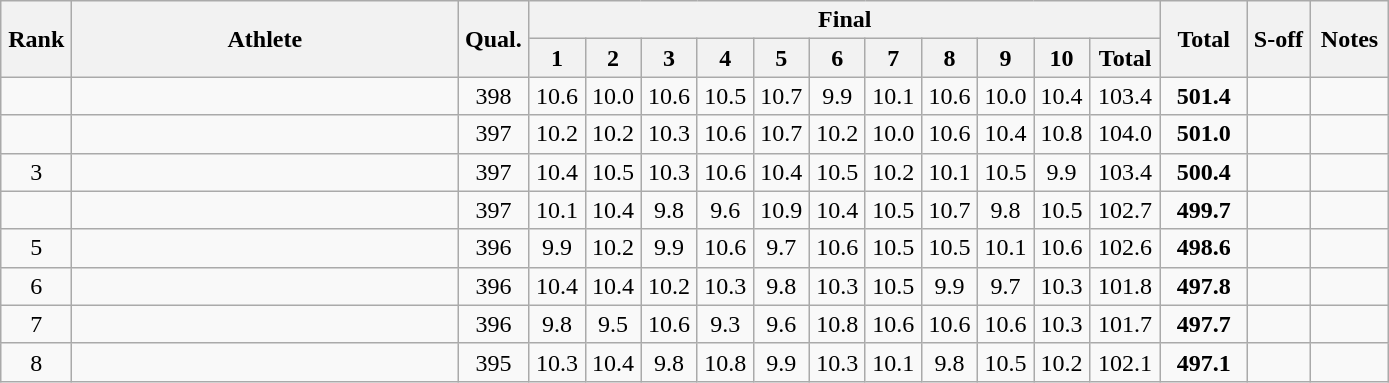<table class="wikitable" style="text-align:center">
<tr>
<th rowspan=2 width=40>Rank</th>
<th rowspan=2 width=250>Athlete</th>
<th rowspan=2 width=40>Qual.</th>
<th colspan=11>Final</th>
<th rowspan=2 width=50>Total</th>
<th rowspan=2 width=35>S-off</th>
<th rowspan=2 width=45>Notes</th>
</tr>
<tr>
<th width=30>1</th>
<th width=30>2</th>
<th width=30>3</th>
<th width=30>4</th>
<th width=30>5</th>
<th width=30>6</th>
<th width=30>7</th>
<th width=30>8</th>
<th width=30>9</th>
<th width=30>10</th>
<th width=40>Total</th>
</tr>
<tr>
<td></td>
<td align=left></td>
<td>398</td>
<td>10.6</td>
<td>10.0</td>
<td>10.6</td>
<td>10.5</td>
<td>10.7</td>
<td>9.9</td>
<td>10.1</td>
<td>10.6</td>
<td>10.0</td>
<td>10.4</td>
<td>103.4</td>
<td><strong>501.4</strong></td>
<td></td>
<td></td>
</tr>
<tr>
<td></td>
<td align=left></td>
<td>397</td>
<td>10.2</td>
<td>10.2</td>
<td>10.3</td>
<td>10.6</td>
<td>10.7</td>
<td>10.2</td>
<td>10.0</td>
<td>10.6</td>
<td>10.4</td>
<td>10.8</td>
<td>104.0</td>
<td><strong>501.0</strong></td>
<td></td>
<td></td>
</tr>
<tr>
<td>3</td>
<td align=left></td>
<td>397</td>
<td>10.4</td>
<td>10.5</td>
<td>10.3</td>
<td>10.6</td>
<td>10.4</td>
<td>10.5</td>
<td>10.2</td>
<td>10.1</td>
<td>10.5</td>
<td>9.9</td>
<td>103.4</td>
<td><strong>500.4</strong></td>
<td></td>
<td></td>
</tr>
<tr>
<td></td>
<td align=left></td>
<td>397</td>
<td>10.1</td>
<td>10.4</td>
<td>9.8</td>
<td>9.6</td>
<td>10.9</td>
<td>10.4</td>
<td>10.5</td>
<td>10.7</td>
<td>9.8</td>
<td>10.5</td>
<td>102.7</td>
<td><strong>499.7</strong></td>
<td></td>
<td></td>
</tr>
<tr>
<td>5</td>
<td align=left></td>
<td>396</td>
<td>9.9</td>
<td>10.2</td>
<td>9.9</td>
<td>10.6</td>
<td>9.7</td>
<td>10.6</td>
<td>10.5</td>
<td>10.5</td>
<td>10.1</td>
<td>10.6</td>
<td>102.6</td>
<td><strong>498.6</strong></td>
<td></td>
<td></td>
</tr>
<tr>
<td>6</td>
<td align=left></td>
<td>396</td>
<td>10.4</td>
<td>10.4</td>
<td>10.2</td>
<td>10.3</td>
<td>9.8</td>
<td>10.3</td>
<td>10.5</td>
<td>9.9</td>
<td>9.7</td>
<td>10.3</td>
<td>101.8</td>
<td><strong>497.8</strong></td>
<td></td>
<td></td>
</tr>
<tr>
<td>7</td>
<td align=left></td>
<td>396</td>
<td>9.8</td>
<td>9.5</td>
<td>10.6</td>
<td>9.3</td>
<td>9.6</td>
<td>10.8</td>
<td>10.6</td>
<td>10.6</td>
<td>10.6</td>
<td>10.3</td>
<td>101.7</td>
<td><strong>497.7</strong></td>
<td></td>
<td></td>
</tr>
<tr>
<td>8</td>
<td align=left></td>
<td>395</td>
<td>10.3</td>
<td>10.4</td>
<td>9.8</td>
<td>10.8</td>
<td>9.9</td>
<td>10.3</td>
<td>10.1</td>
<td>9.8</td>
<td>10.5</td>
<td>10.2</td>
<td>102.1</td>
<td><strong>497.1</strong></td>
<td></td>
<td></td>
</tr>
</table>
